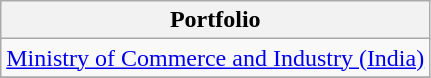<table class="wikitable">
<tr>
<th>Portfolio</th>
</tr>
<tr>
<td><a href='#'>Ministry of Commerce and Industry (India)</a></td>
</tr>
<tr>
</tr>
</table>
